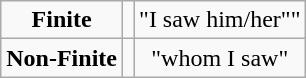<table class="wikitable" style="text-align:center">
<tr>
<td><strong>Finite</strong></td>
<td></td>
<td>"I saw him/her""</td>
</tr>
<tr>
<td><strong>Non-Finite</strong></td>
<td></td>
<td>"whom I saw"</td>
</tr>
</table>
